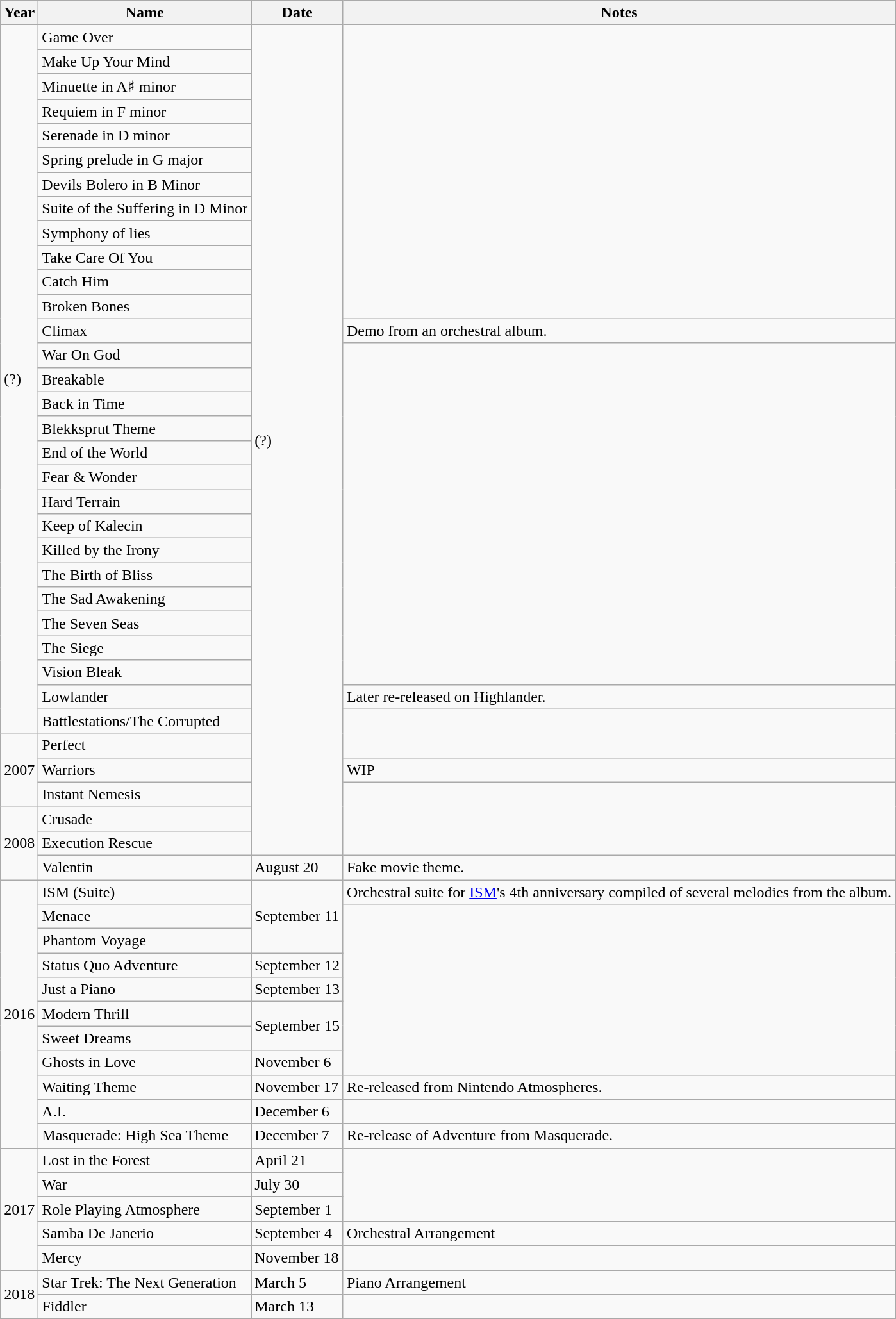<table class="wikitable">
<tr>
<th>Year</th>
<th>Name</th>
<th>Date</th>
<th>Notes</th>
</tr>
<tr>
<td rowspan="29">(?)</td>
<td>Game Over</td>
<td rowspan="34">(?)</td>
</tr>
<tr>
<td>Make Up Your Mind</td>
</tr>
<tr>
<td>Minuette in A♯ minor</td>
</tr>
<tr>
<td>Requiem in F minor</td>
</tr>
<tr>
<td>Serenade in D minor</td>
</tr>
<tr>
<td>Spring prelude in G major</td>
</tr>
<tr>
<td>Devils Bolero in B Minor</td>
</tr>
<tr>
<td>Suite of the Suffering in D Minor</td>
</tr>
<tr>
<td>Symphony of lies</td>
</tr>
<tr>
<td>Take Care Of You</td>
</tr>
<tr>
<td>Catch Him</td>
</tr>
<tr>
<td>Broken Bones</td>
</tr>
<tr>
<td>Climax</td>
<td>Demo from an orchestral album.</td>
</tr>
<tr>
<td>War On God</td>
</tr>
<tr>
<td>Breakable</td>
</tr>
<tr>
<td>Back in Time</td>
</tr>
<tr>
<td>Blekksprut Theme</td>
</tr>
<tr>
<td>End of the World</td>
</tr>
<tr>
<td>Fear & Wonder</td>
</tr>
<tr>
<td>Hard Terrain</td>
</tr>
<tr>
<td>Keep of Kalecin</td>
</tr>
<tr>
<td>Killed by the Irony</td>
</tr>
<tr>
<td>The Birth of Bliss</td>
</tr>
<tr>
<td>The Sad Awakening</td>
</tr>
<tr>
<td>The Seven Seas</td>
</tr>
<tr>
<td>The Siege</td>
</tr>
<tr>
<td>Vision Bleak</td>
</tr>
<tr>
<td>Lowlander</td>
<td>Later re-released on Highlander.</td>
</tr>
<tr>
<td>Battlestations/The Corrupted</td>
</tr>
<tr>
<td rowspan="3">2007</td>
<td>Perfect</td>
</tr>
<tr>
<td>Warriors</td>
<td>WIP</td>
</tr>
<tr>
<td>Instant Nemesis</td>
</tr>
<tr>
<td rowspan="3">2008</td>
<td>Crusade</td>
</tr>
<tr>
<td>Execution Rescue</td>
</tr>
<tr>
<td>Valentin</td>
<td>August 20</td>
<td>Fake movie theme.</td>
</tr>
<tr>
<td rowspan="11">2016</td>
<td>ISM (Suite)</td>
<td rowspan="3">September 11</td>
<td>Orchestral suite for <a href='#'>ISM</a>'s 4th anniversary compiled of several melodies from the album.</td>
</tr>
<tr>
<td>Menace</td>
</tr>
<tr>
<td>Phantom Voyage</td>
</tr>
<tr>
<td>Status Quo Adventure</td>
<td>September 12</td>
</tr>
<tr>
<td>Just a Piano</td>
<td>September 13</td>
</tr>
<tr>
<td>Modern Thrill</td>
<td rowspan="2">September 15</td>
</tr>
<tr>
<td>Sweet Dreams</td>
</tr>
<tr>
<td>Ghosts in Love</td>
<td>November 6</td>
</tr>
<tr>
<td>Waiting Theme</td>
<td>November 17</td>
<td>Re-released from Nintendo Atmospheres.</td>
</tr>
<tr>
<td>A.I.</td>
<td>December 6</td>
<td></td>
</tr>
<tr>
<td>Masquerade: High Sea Theme</td>
<td>December 7</td>
<td>Re-release of Adventure from Masquerade.</td>
</tr>
<tr>
<td rowspan="5">2017</td>
<td>Lost in the Forest</td>
<td>April 21</td>
</tr>
<tr>
<td>War</td>
<td>July 30</td>
</tr>
<tr>
<td>Role Playing Atmosphere</td>
<td>September 1</td>
</tr>
<tr>
<td>Samba De Janerio</td>
<td>September 4</td>
<td>Orchestral Arrangement</td>
</tr>
<tr>
<td>Mercy</td>
<td>November 18</td>
</tr>
<tr>
<td rowspan="2">2018</td>
<td>Star Trek: The Next Generation</td>
<td>March 5</td>
<td>Piano Arrangement</td>
</tr>
<tr>
<td>Fiddler</td>
<td>March 13</td>
</tr>
<tr>
</tr>
</table>
